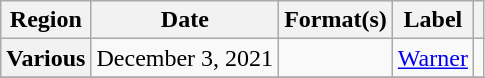<table class="wikitable plainrowheaders">
<tr>
<th scope="col">Region</th>
<th scope="col">Date</th>
<th scope="col">Format(s)</th>
<th scope="col">Label</th>
<th scope="col"></th>
</tr>
<tr>
<th scope="row">Various</th>
<td>December 3, 2021</td>
<td></td>
<td><a href='#'>Warner</a></td>
<td align="center"></td>
</tr>
<tr>
</tr>
</table>
